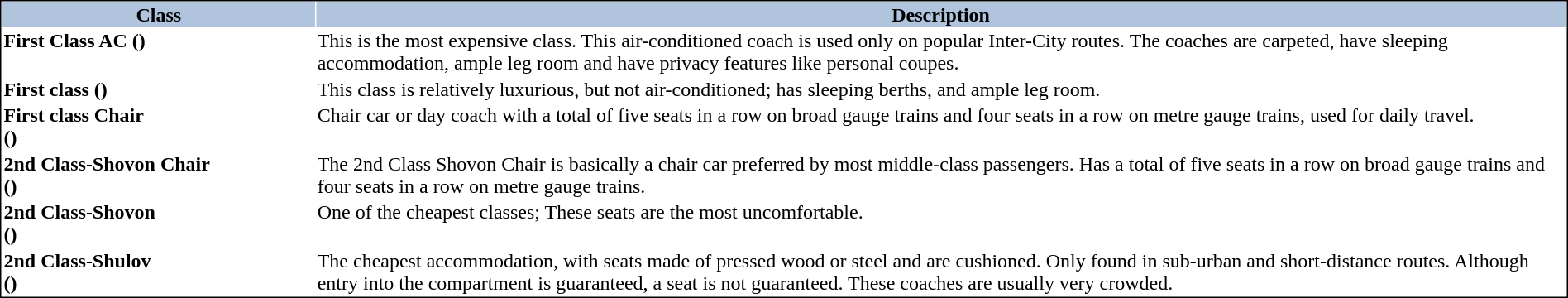<table class="toccolours" cellspacing="1" style="border:1px solid black;">
<tr>
<th style="background:#b0c4de;">Class</th>
<th style="background:#b0c4de;">Description</th>
</tr>
<tr>
<td style="vertical-align:top; width:20%;"><strong>First Class AC ()</strong> <br></td>
<td valign="top">This is the most expensive class. This air-conditioned coach is used only on popular Inter-City routes. The coaches are carpeted, have sleeping accommodation, ample leg room and have privacy features like personal coupes.</td>
</tr>
<tr>
<td valign="top"><strong>First class ()</strong></td>
<td valign="top">This class is relatively luxurious, but not air-conditioned; has sleeping berths, and ample leg room.</td>
</tr>
<tr>
<td valign="top"><strong>First class Chair<br> ()</strong></td>
<td valign="top">Chair car or day coach with a total of five seats in a row on broad gauge trains and four seats in a row on metre gauge trains, used for daily travel.</td>
</tr>
<tr>
<td valign="top"><strong>2nd Class-Shovon Chair<br> () </strong></td>
<td valign="top">The 2nd Class Shovon Chair is basically a chair car preferred by most middle-class passengers. Has a total of five seats in a row on broad gauge trains and four seats in a row on metre gauge trains.</td>
</tr>
<tr>
<td valign="top"><strong>2nd Class-Shovon<br> () </strong></td>
<td valign="top">One of the cheapest classes; These seats are the most uncomfortable.</td>
</tr>
<tr>
<td valign="top"><strong>2nd Class-Shulov<br> () </strong></td>
<td valign="top">The cheapest accommodation, with seats made of pressed wood or steel and are cushioned. Only found in sub-urban and short-distance routes. Although entry into the compartment is guaranteed, a seat is not guaranteed. These coaches are usually very crowded.</td>
</tr>
</table>
